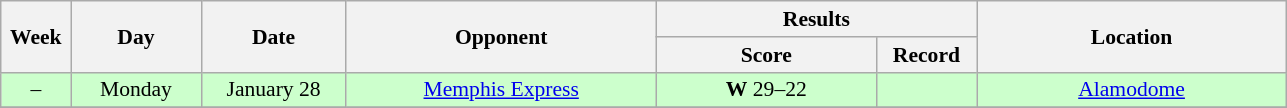<table class="wikitable" style="text-align:center; font-size:90%">
<tr>
<th rowspan="2" width="40">Week</th>
<th rowspan="2" width="80">Day</th>
<th rowspan="2" width="90">Date</th>
<th rowspan="2" width="200">Opponent</th>
<th colspan="2" width="200">Results</th>
<th rowspan="2" width="200">Location</th>
</tr>
<tr>
<th width="140">Score</th>
<th width="60">Record</th>
</tr>
<tr bgcolor=#ccffcc>
<td>–</td>
<td>Monday</td>
<td>January 28</td>
<td><a href='#'>Memphis Express</a></td>
<td><strong>W</strong> 29–22</td>
<td></td>
<td><a href='#'>Alamodome</a></td>
</tr>
<tr>
</tr>
</table>
